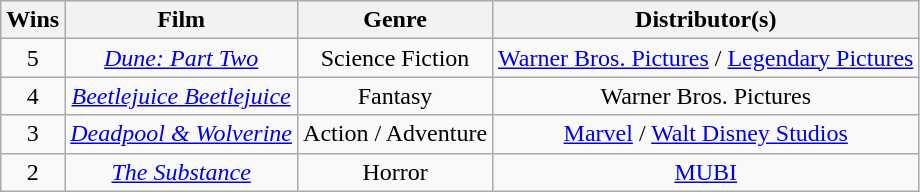<table class="wikitable right" style="text-align:center">
<tr>
<th scope="col" style="text-align:center;">Wins</th>
<th scope="col" style="text-align:center;">Film</th>
<th scope="col" style="text-align:center;">Genre</th>
<th scope="col" style="text-align:center;">Distributor(s)</th>
</tr>
<tr>
<td scope=row style="text-align:center">5</td>
<td><em><a href='#'>Dune: Part Two</a></em></td>
<td>Science Fiction</td>
<td><a href='#'>Warner Bros. Pictures</a> / <a href='#'>Legendary Pictures</a></td>
</tr>
<tr>
<td scope=row style="text-align:center">4</td>
<td><em><a href='#'>Beetlejuice Beetlejuice</a></em></td>
<td>Fantasy</td>
<td>Warner Bros. Pictures</td>
</tr>
<tr>
<td scope=row style="text-align:center">3</td>
<td><em><a href='#'>Deadpool & Wolverine</a></em></td>
<td>Action / Adventure</td>
<td><a href='#'>Marvel</a> / <a href='#'>Walt Disney Studios</a></td>
</tr>
<tr>
<td scope=row style="text-align:center">2</td>
<td><em><a href='#'>The Substance</a></em></td>
<td>Horror</td>
<td><a href='#'>MUBI</a></td>
</tr>
</table>
